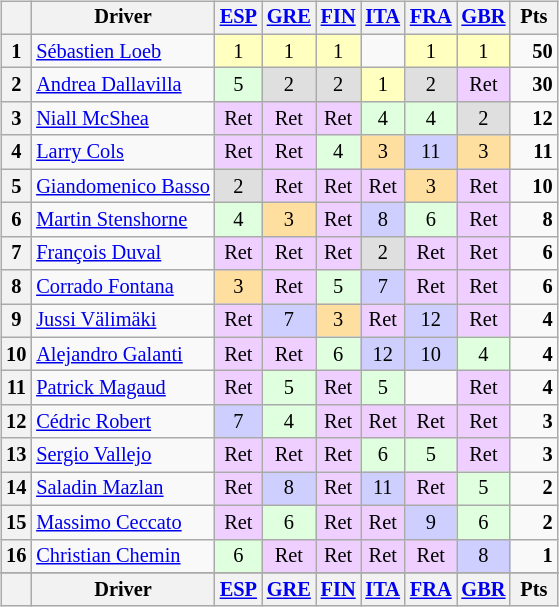<table>
<tr>
<td><br><table class="wikitable" style="font-size: 85%; text-align: center;">
<tr valign="top">
<th valign="middle"></th>
<th valign="middle">Driver</th>
<th><a href='#'>ESP</a><br></th>
<th><a href='#'>GRE</a><br></th>
<th><a href='#'>FIN</a><br></th>
<th><a href='#'>ITA</a><br></th>
<th><a href='#'>FRA</a><br></th>
<th><a href='#'>GBR</a><br></th>
<th valign="middle"> Pts </th>
</tr>
<tr>
<th>1</th>
<td align=left> <a href='#'>Sébastien Loeb</a></td>
<td style="background:#ffffbf;">1</td>
<td style="background:#ffffbf;">1</td>
<td style="background:#ffffbf;">1</td>
<td></td>
<td style="background:#ffffbf;">1</td>
<td style="background:#ffffbf;">1</td>
<td align=right><strong>50</strong></td>
</tr>
<tr>
<th>2</th>
<td align=left> <a href='#'>Andrea Dallavilla</a></td>
<td style="background:#dfffdf;">5</td>
<td style="background:#dfdfdf;">2</td>
<td style="background:#dfdfdf;">2</td>
<td style="background:#ffffbf;">1</td>
<td style="background:#dfdfdf;">2</td>
<td style="background:#efcfff;">Ret</td>
<td align=right><strong>30</strong></td>
</tr>
<tr>
<th>3</th>
<td align=left> <a href='#'>Niall McShea</a></td>
<td style="background:#efcfff;">Ret</td>
<td style="background:#efcfff;">Ret</td>
<td style="background:#efcfff;">Ret</td>
<td style="background:#dfffdf;">4</td>
<td style="background:#dfffdf;">4</td>
<td style="background:#dfdfdf;">2</td>
<td align=right><strong>12</strong></td>
</tr>
<tr>
<th>4</th>
<td align=left> <a href='#'>Larry Cols</a></td>
<td style="background:#efcfff;">Ret</td>
<td style="background:#efcfff;">Ret</td>
<td style="background:#dfffdf;">4</td>
<td style="background:#ffdf9f;">3</td>
<td style="background:#cfcfff;">11</td>
<td style="background:#ffdf9f;">3</td>
<td align=right><strong>11</strong></td>
</tr>
<tr>
<th>5</th>
<td align=left nowrap> <a href='#'>Giandomenico Basso</a></td>
<td style="background:#dfdfdf;">2</td>
<td style="background:#efcfff;">Ret</td>
<td style="background:#efcfff;">Ret</td>
<td style="background:#efcfff;">Ret</td>
<td style="background:#ffdf9f;">3</td>
<td style="background:#efcfff;">Ret</td>
<td align=right><strong>10</strong></td>
</tr>
<tr>
<th>6</th>
<td align=left> <a href='#'>Martin Stenshorne</a></td>
<td style="background:#dfffdf;">4</td>
<td style="background:#ffdf9f;">3</td>
<td style="background:#efcfff;">Ret</td>
<td style="background:#cfcfff;">8</td>
<td style="background:#dfffdf;">6</td>
<td style="background:#efcfff;">Ret</td>
<td align=right><strong>8</strong></td>
</tr>
<tr>
<th>7</th>
<td align=left> <a href='#'>François Duval</a></td>
<td style="background:#efcfff;">Ret</td>
<td style="background:#efcfff;">Ret</td>
<td style="background:#efcfff;">Ret</td>
<td style="background:#dfdfdf;">2</td>
<td style="background:#efcfff;">Ret</td>
<td style="background:#efcfff;">Ret</td>
<td align=right><strong>6</strong></td>
</tr>
<tr>
<th>8</th>
<td align=left> <a href='#'>Corrado Fontana</a></td>
<td style="background:#ffdf9f;">3</td>
<td style="background:#efcfff;">Ret</td>
<td style="background:#dfffdf;">5</td>
<td style="background:#cfcfff;">7</td>
<td style="background:#efcfff;">Ret</td>
<td style="background:#efcfff;">Ret</td>
<td align=right><strong>6</strong></td>
</tr>
<tr>
<th>9</th>
<td align=left> <a href='#'>Jussi Välimäki</a></td>
<td style="background:#efcfff;">Ret</td>
<td style="background:#cfcfff;">7</td>
<td style="background:#ffdf9f;">3</td>
<td style="background:#efcfff;">Ret</td>
<td style="background:#cfcfff;">12</td>
<td style="background:#efcfff;">Ret</td>
<td align=right><strong>4</strong></td>
</tr>
<tr>
<th>10</th>
<td align=left> <a href='#'>Alejandro Galanti</a></td>
<td style="background:#efcfff;">Ret</td>
<td style="background:#efcfff;">Ret</td>
<td style="background:#dfffdf;">6</td>
<td style="background:#cfcfff;">12</td>
<td style="background:#cfcfff;">10</td>
<td style="background:#dfffdf;">4</td>
<td align=right><strong>4</strong></td>
</tr>
<tr>
<th>11</th>
<td align=left> <a href='#'>Patrick Magaud</a></td>
<td style="background:#efcfff;">Ret</td>
<td style="background:#dfffdf;">5</td>
<td style="background:#efcfff;">Ret</td>
<td style="background:#dfffdf;">5</td>
<td></td>
<td style="background:#efcfff;">Ret</td>
<td align=right><strong>4</strong></td>
</tr>
<tr>
<th>12</th>
<td align=left> <a href='#'>Cédric Robert</a></td>
<td style="background:#cfcfff;">7</td>
<td style="background:#dfffdf;">4</td>
<td style="background:#efcfff;">Ret</td>
<td style="background:#efcfff;">Ret</td>
<td style="background:#efcfff;">Ret</td>
<td style="background:#efcfff;">Ret</td>
<td align=right><strong>3</strong></td>
</tr>
<tr>
<th>13</th>
<td align=left> <a href='#'>Sergio Vallejo</a></td>
<td style="background:#efcfff;">Ret</td>
<td style="background:#efcfff;">Ret</td>
<td style="background:#efcfff;">Ret</td>
<td style="background:#dfffdf;">6</td>
<td style="background:#dfffdf;">5</td>
<td style="background:#efcfff;">Ret</td>
<td align=right><strong>3</strong></td>
</tr>
<tr>
<th>14</th>
<td align=left> <a href='#'>Saladin Mazlan</a></td>
<td style="background:#efcfff;">Ret</td>
<td style="background:#cfcfff;">8</td>
<td style="background:#efcfff;">Ret</td>
<td style="background:#cfcfff;">11</td>
<td style="background:#efcfff;">Ret</td>
<td style="background:#dfffdf;">5</td>
<td align=right><strong>2</strong></td>
</tr>
<tr>
<th>15</th>
<td align=left> <a href='#'>Massimo Ceccato</a></td>
<td style="background:#efcfff;">Ret</td>
<td style="background:#dfffdf;">6</td>
<td style="background:#efcfff;">Ret</td>
<td style="background:#efcfff;">Ret</td>
<td style="background:#cfcfff;">9</td>
<td style="background:#dfffdf;">6</td>
<td align=right><strong>2</strong></td>
</tr>
<tr>
<th>16</th>
<td align=left> <a href='#'>Christian Chemin</a></td>
<td style="background:#dfffdf;">6</td>
<td style="background:#efcfff;">Ret</td>
<td style="background:#efcfff;">Ret</td>
<td style="background:#efcfff;">Ret</td>
<td style="background:#efcfff;">Ret</td>
<td style="background:#cfcfff;">8</td>
<td align=right><strong>1</strong></td>
</tr>
<tr>
</tr>
<tr valign="top">
<th valign="middle"></th>
<th valign="middle">Driver</th>
<th><a href='#'>ESP</a><br></th>
<th><a href='#'>GRE</a><br></th>
<th><a href='#'>FIN</a><br></th>
<th><a href='#'>ITA</a><br></th>
<th><a href='#'>FRA</a><br></th>
<th><a href='#'>GBR</a><br></th>
<th valign="middle">Pts</th>
</tr>
</table>
</td>
<td valign="top"><br></td>
</tr>
</table>
